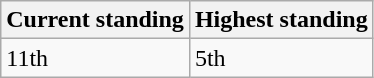<table class="wikitable">
<tr>
<th>Current standing</th>
<th>Highest standing</th>
</tr>
<tr>
<td>11th</td>
<td>5th</td>
</tr>
</table>
